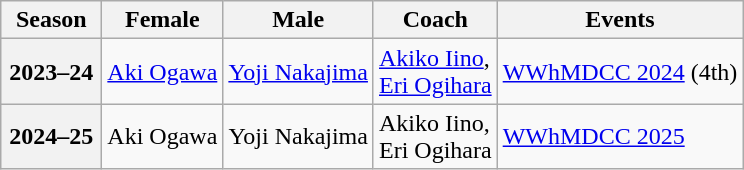<table class="wikitable">
<tr>
<th scope="col" width=60>Season</th>
<th scope="col">Female</th>
<th scope="col">Male</th>
<th scope="col">Coach</th>
<th scope="col">Events</th>
</tr>
<tr>
<th scope="row">2023–24</th>
<td><a href='#'>Aki Ogawa</a></td>
<td><a href='#'>Yoji Nakajima</a></td>
<td><a href='#'>Akiko Iino</a>,<br><a href='#'>Eri Ogihara</a></td>
<td><a href='#'>WWhMDCC 2024</a> (4th)</td>
</tr>
<tr>
<th scope="row">2024–25</th>
<td>Aki Ogawa</td>
<td>Yoji Nakajima</td>
<td>Akiko Iino,<br>Eri Ogihara</td>
<td><a href='#'>WWhMDCC 2025</a> </td>
</tr>
</table>
